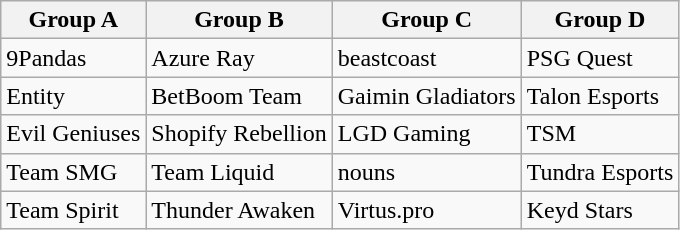<table class="wikitable">
<tr>
<th>Group A</th>
<th>Group B</th>
<th>Group C</th>
<th>Group D</th>
</tr>
<tr>
<td>9Pandas</td>
<td>Azure Ray</td>
<td>beastcoast</td>
<td>PSG Quest</td>
</tr>
<tr>
<td>Entity</td>
<td>BetBoom Team</td>
<td>Gaimin Gladiators</td>
<td>Talon Esports</td>
</tr>
<tr>
<td>Evil Geniuses</td>
<td>Shopify Rebellion</td>
<td>LGD Gaming</td>
<td>TSM</td>
</tr>
<tr>
<td>Team SMG</td>
<td>Team Liquid</td>
<td>nouns</td>
<td>Tundra Esports</td>
</tr>
<tr>
<td>Team Spirit</td>
<td>Thunder Awaken</td>
<td>Virtus.pro</td>
<td>Keyd Stars</td>
</tr>
</table>
